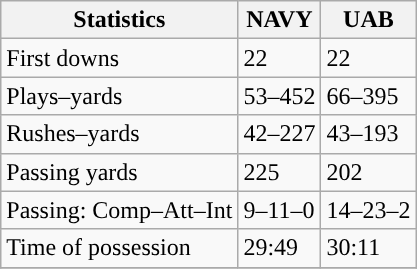<table class="wikitable" style="float: left;">
<tr>
<th>Statistics</th>
<th>NAVY</th>
<th>UAB</th>
</tr>
<tr>
<td>First downs</td>
<td>22</td>
<td>22</td>
</tr>
<tr>
<td>Plays–yards</td>
<td>53–452</td>
<td>66–395</td>
</tr>
<tr>
<td>Rushes–yards</td>
<td>42–227</td>
<td>43–193</td>
</tr>
<tr>
<td>Passing yards</td>
<td>225</td>
<td>202</td>
</tr>
<tr>
<td>Passing: Comp–Att–Int</td>
<td>9–11–0</td>
<td>14–23–2</td>
</tr>
<tr>
<td>Time of possession</td>
<td>29:49</td>
<td>30:11</td>
</tr>
<tr>
</tr>
</table>
